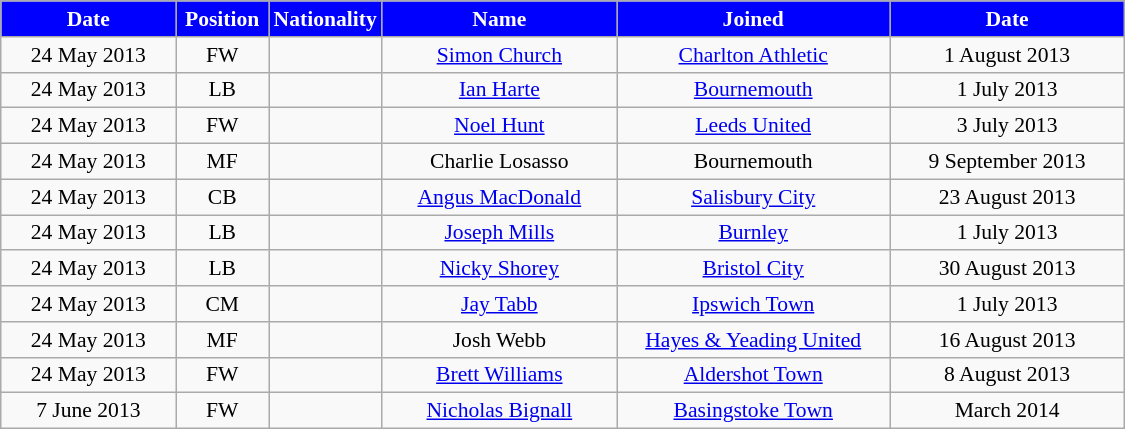<table class="wikitable" style="text-align:center; font-size:90%">
<tr>
<th style="background:#00f; color:white; width:110px;">Date</th>
<th style="background:#00f; color:white; width:55px;">Position</th>
<th style="background:#00f; color:white; width:55px;">Nationality</th>
<th style="background:#00f; color:white; width:150px;">Name</th>
<th style="background:#00f; color:white; width:175px;">Joined</th>
<th style="background:#00f; color:white; width:150px;">Date</th>
</tr>
<tr>
<td>24 May 2013</td>
<td>FW</td>
<td></td>
<td><a href='#'>Simon Church</a></td>
<td><a href='#'>Charlton Athletic</a></td>
<td>1 August 2013</td>
</tr>
<tr>
<td>24 May 2013</td>
<td>LB</td>
<td></td>
<td><a href='#'>Ian Harte</a></td>
<td><a href='#'>Bournemouth</a></td>
<td>1 July 2013</td>
</tr>
<tr>
<td>24 May 2013</td>
<td>FW</td>
<td></td>
<td><a href='#'>Noel Hunt</a></td>
<td><a href='#'>Leeds United</a></td>
<td>3 July 2013</td>
</tr>
<tr>
<td>24 May 2013</td>
<td>MF</td>
<td></td>
<td>Charlie Losasso</td>
<td>Bournemouth</td>
<td>9 September 2013</td>
</tr>
<tr>
<td>24 May 2013</td>
<td>CB</td>
<td></td>
<td><a href='#'>Angus MacDonald</a></td>
<td><a href='#'>Salisbury City</a></td>
<td>23 August 2013</td>
</tr>
<tr>
<td>24 May 2013</td>
<td>LB</td>
<td></td>
<td><a href='#'>Joseph Mills</a></td>
<td><a href='#'>Burnley</a></td>
<td>1 July 2013</td>
</tr>
<tr>
<td>24 May 2013</td>
<td>LB</td>
<td></td>
<td><a href='#'>Nicky Shorey</a></td>
<td><a href='#'>Bristol City</a></td>
<td>30 August 2013</td>
</tr>
<tr>
<td>24 May 2013</td>
<td>CM</td>
<td></td>
<td><a href='#'>Jay Tabb</a></td>
<td><a href='#'>Ipswich Town</a></td>
<td>1 July 2013</td>
</tr>
<tr>
<td>24 May 2013</td>
<td>MF</td>
<td></td>
<td>Josh Webb</td>
<td><a href='#'>Hayes & Yeading United</a></td>
<td>16 August 2013</td>
</tr>
<tr>
<td>24 May 2013</td>
<td>FW</td>
<td></td>
<td><a href='#'>Brett Williams</a></td>
<td><a href='#'>Aldershot Town</a></td>
<td>8 August 2013</td>
</tr>
<tr>
<td>7 June 2013</td>
<td>FW</td>
<td></td>
<td><a href='#'>Nicholas Bignall</a></td>
<td><a href='#'>Basingstoke Town</a></td>
<td>March 2014</td>
</tr>
</table>
